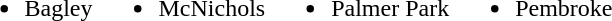<table>
<tr>
<td><br><ul><li>Bagley</li></ul></td>
<td><br><ul><li>McNichols</li></ul></td>
<td><br><ul><li>Palmer Park</li></ul></td>
<td><br><ul><li>Pembroke</li></ul></td>
</tr>
</table>
